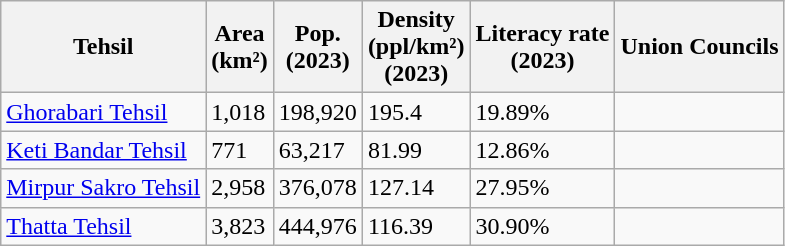<table class="wikitable sortable static-row-numbers static-row-header-hash">
<tr>
<th>Tehsil</th>
<th>Area<br>(km²)</th>
<th>Pop.<br>(2023)</th>
<th>Density<br>(ppl/km²)<br>(2023)</th>
<th>Literacy rate<br>(2023)</th>
<th>Union Councils</th>
</tr>
<tr>
<td><a href='#'>Ghorabari Tehsil</a></td>
<td>1,018</td>
<td>198,920</td>
<td>195.4</td>
<td>19.89%</td>
<td></td>
</tr>
<tr>
<td><a href='#'>Keti Bandar Tehsil</a></td>
<td>771</td>
<td>63,217</td>
<td>81.99</td>
<td>12.86%</td>
<td></td>
</tr>
<tr>
<td><a href='#'>Mirpur Sakro Tehsil</a></td>
<td>2,958</td>
<td>376,078</td>
<td>127.14</td>
<td>27.95%</td>
<td></td>
</tr>
<tr>
<td><a href='#'>Thatta Tehsil</a></td>
<td>3,823</td>
<td>444,976</td>
<td>116.39</td>
<td>30.90%</td>
<td></td>
</tr>
</table>
